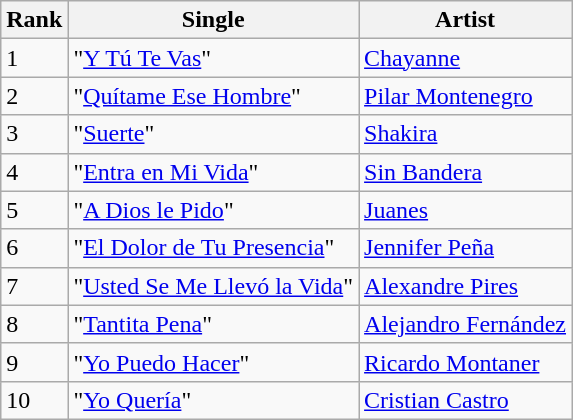<table class="wikitable sortable">
<tr>
<th>Rank</th>
<th>Single</th>
<th>Artist</th>
</tr>
<tr>
<td>1</td>
<td>"<a href='#'>Y Tú Te Vas</a>"</td>
<td><a href='#'>Chayanne</a></td>
</tr>
<tr>
<td>2</td>
<td>"<a href='#'>Quítame Ese Hombre</a>"</td>
<td><a href='#'>Pilar Montenegro</a></td>
</tr>
<tr>
<td>3</td>
<td>"<a href='#'>Suerte</a>"</td>
<td><a href='#'>Shakira</a></td>
</tr>
<tr>
<td>4</td>
<td>"<a href='#'>Entra en Mi Vida</a>"</td>
<td><a href='#'>Sin Bandera</a></td>
</tr>
<tr>
<td>5</td>
<td>"<a href='#'>A Dios le Pido</a>"</td>
<td><a href='#'>Juanes</a></td>
</tr>
<tr>
<td>6</td>
<td>"<a href='#'>El Dolor de Tu Presencia</a>"</td>
<td><a href='#'>Jennifer Peña</a></td>
</tr>
<tr>
<td>7</td>
<td>"<a href='#'>Usted Se Me Llevó la Vida</a>"</td>
<td><a href='#'>Alexandre Pires</a></td>
</tr>
<tr>
<td>8</td>
<td>"<a href='#'>Tantita Pena</a>"</td>
<td><a href='#'>Alejandro Fernández</a></td>
</tr>
<tr>
<td>9</td>
<td>"<a href='#'>Yo Puedo Hacer</a>"</td>
<td><a href='#'>Ricardo Montaner</a></td>
</tr>
<tr>
<td>10</td>
<td>"<a href='#'>Yo Quería</a>"</td>
<td><a href='#'>Cristian Castro</a></td>
</tr>
</table>
